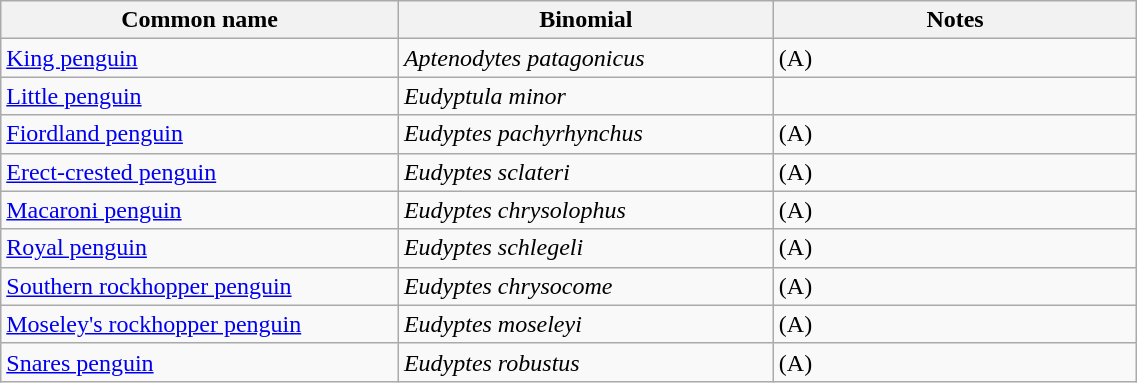<table style="width:60%;" class="wikitable">
<tr>
<th width=35%>Common name</th>
<th width=33%>Binomial</th>
<th width=32%>Notes</th>
</tr>
<tr>
<td><a href='#'>King penguin</a></td>
<td><em>Aptenodytes patagonicus</em></td>
<td>(A)</td>
</tr>
<tr>
<td><a href='#'>Little penguin</a></td>
<td><em>Eudyptula minor</em></td>
<td></td>
</tr>
<tr>
<td><a href='#'>Fiordland penguin</a></td>
<td><em>Eudyptes pachyrhynchus</em></td>
<td>(A)</td>
</tr>
<tr>
<td><a href='#'>Erect-crested penguin</a></td>
<td><em>Eudyptes sclateri</em></td>
<td>(A)</td>
</tr>
<tr>
<td><a href='#'>Macaroni penguin</a></td>
<td><em>Eudyptes chrysolophus</em></td>
<td>(A)</td>
</tr>
<tr>
<td><a href='#'>Royal penguin</a></td>
<td><em>Eudyptes schlegeli</em></td>
<td>(A)</td>
</tr>
<tr>
<td><a href='#'>Southern rockhopper penguin</a></td>
<td><em>Eudyptes chrysocome</em></td>
<td>(A)</td>
</tr>
<tr>
<td><a href='#'>Moseley's rockhopper penguin</a></td>
<td><em>Eudyptes moseleyi</em></td>
<td>(A)</td>
</tr>
<tr>
<td><a href='#'>Snares penguin</a></td>
<td><em>Eudyptes robustus</em></td>
<td>(A)</td>
</tr>
</table>
